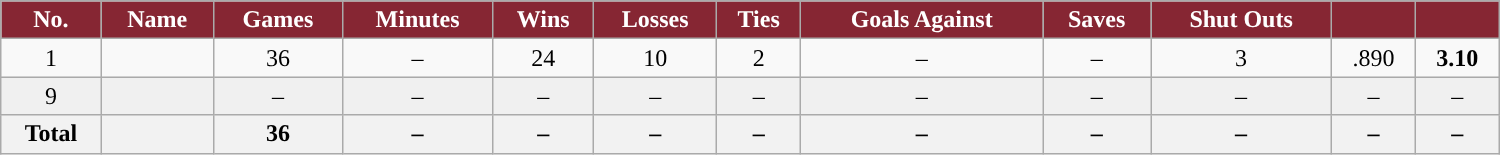<table class="wikitable sortable" width ="1000">
<tr align="center">
<th style="color:white; background:#862633; ">No.</th>
<th style="color:white; background:#862633; ">Name</th>
<th style="color:white; background:#862633; ">Games</th>
<th style="color:white; background:#862633; ">Minutes</th>
<th style="color:white; background:#862633; ">Wins</th>
<th style="color:white; background:#862633; ">Losses</th>
<th style="color:white; background:#862633; ">Ties</th>
<th style="color:white; background:#862633; ">Goals Against</th>
<th style="color:white; background:#862633; ">Saves</th>
<th style="color:white; background:#862633; ">Shut Outs</th>
<th style="color:white; background:#862633; "><a href='#'></a></th>
<th style="color:white; background:#862633; "><a href='#'></a></th>
</tr>
<tr align="center" bgcolor="">
<td>1</td>
<td></td>
<td>36</td>
<td>–</td>
<td>24</td>
<td>10</td>
<td>2</td>
<td>–</td>
<td>–</td>
<td>3</td>
<td>.890</td>
<td><strong>3.10</strong></td>
</tr>
<tr align="center" bgcolor="#f0f0f0">
<td>9</td>
<td></td>
<td>–</td>
<td>–</td>
<td>–</td>
<td>–</td>
<td>–</td>
<td>–</td>
<td>–</td>
<td>–</td>
<td>–</td>
<td>–</td>
</tr>
<tr>
<th>Total</th>
<th></th>
<th>36</th>
<th>–</th>
<th>–</th>
<th>–</th>
<th>–</th>
<th>–</th>
<th>–</th>
<th>–</th>
<th>–</th>
<th>–</th>
</tr>
</table>
